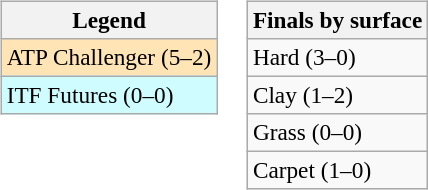<table>
<tr valign=top>
<td><br><table class=wikitable style=font-size:97%>
<tr>
<th>Legend</th>
</tr>
<tr bgcolor=moccasin>
<td>ATP Challenger (5–2)</td>
</tr>
<tr bgcolor=cffcff>
<td>ITF Futures (0–0)</td>
</tr>
</table>
</td>
<td><br><table class=wikitable style=font-size:97%>
<tr>
<th>Finals by surface</th>
</tr>
<tr>
<td>Hard (3–0)</td>
</tr>
<tr>
<td>Clay (1–2)</td>
</tr>
<tr>
<td>Grass (0–0)</td>
</tr>
<tr>
<td>Carpet (1–0)</td>
</tr>
</table>
</td>
</tr>
</table>
